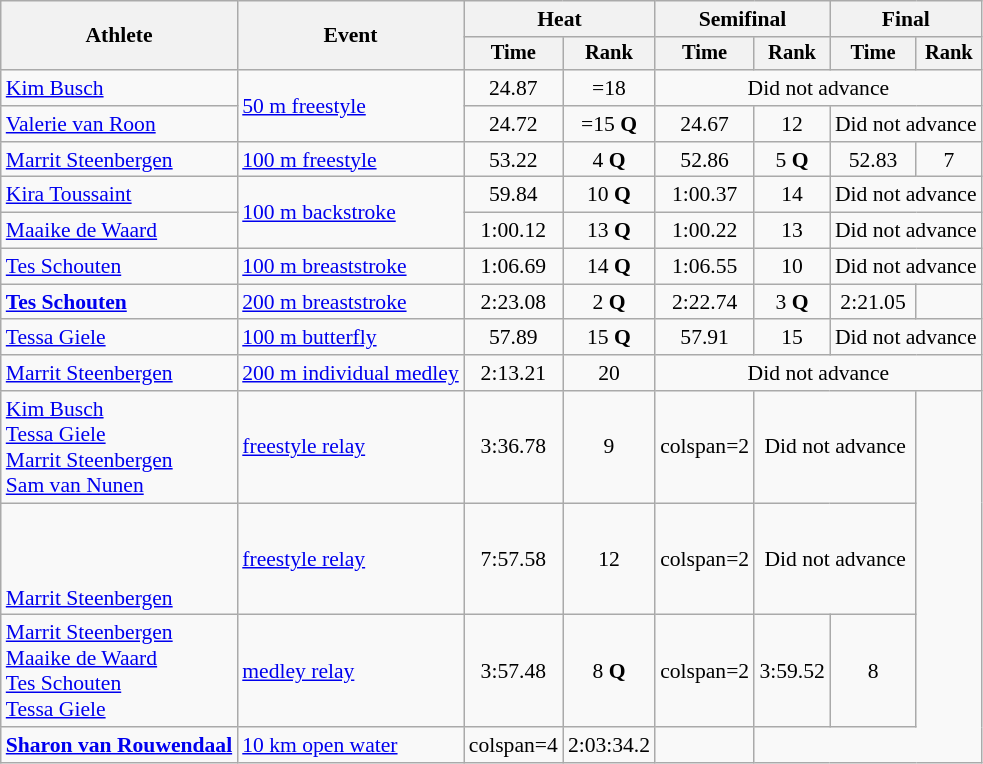<table class=wikitable style="font-size:90%;">
<tr>
<th rowspan=2>Athlete</th>
<th rowspan=2>Event</th>
<th colspan=2>Heat</th>
<th colspan=2>Semifinal</th>
<th colspan=2>Final</th>
</tr>
<tr style="font-size:95%">
<th>Time</th>
<th>Rank</th>
<th>Time</th>
<th>Rank</th>
<th>Time</th>
<th>Rank</th>
</tr>
<tr align=center>
<td align=left><a href='#'>Kim Busch</a></td>
<td align=left rowspan=2><a href='#'>50 m freestyle</a></td>
<td>24.87</td>
<td>=18</td>
<td colspan=4>Did not advance</td>
</tr>
<tr align=center>
<td align=left><a href='#'>Valerie van Roon</a></td>
<td>24.72</td>
<td>=15 <strong>Q</strong></td>
<td>24.67</td>
<td>12</td>
<td colspan=2>Did not advance</td>
</tr>
<tr align=center>
<td align=left><a href='#'>Marrit Steenbergen</a></td>
<td align=left><a href='#'>100 m freestyle</a></td>
<td>53.22</td>
<td>4 <strong>Q</strong></td>
<td>52.86</td>
<td>5 <strong>Q</strong></td>
<td>52.83</td>
<td>7</td>
</tr>
<tr align=center>
<td align=left><a href='#'>Kira Toussaint</a></td>
<td align=left rowspan=2><a href='#'>100 m backstroke</a></td>
<td>59.84</td>
<td>10 <strong>Q</strong></td>
<td>1:00.37</td>
<td>14</td>
<td colspan=2>Did not advance</td>
</tr>
<tr align=center>
<td align=left><a href='#'>Maaike de Waard</a></td>
<td>1:00.12</td>
<td>13 <strong>Q</strong></td>
<td>1:00.22</td>
<td>13</td>
<td colspan=2>Did not advance</td>
</tr>
<tr align=center>
<td align=left><a href='#'>Tes Schouten</a></td>
<td align=left><a href='#'>100 m breaststroke</a></td>
<td>1:06.69</td>
<td>14 <strong>Q</strong></td>
<td>1:06.55</td>
<td>10</td>
<td colspan=2>Did not advance</td>
</tr>
<tr align=center>
<td align=left><strong><a href='#'>Tes Schouten</a></strong></td>
<td align=left><a href='#'>200 m breaststroke</a></td>
<td>2:23.08</td>
<td>2 <strong>Q</strong></td>
<td>2:22.74</td>
<td>3 <strong>Q</strong></td>
<td>2:21.05</td>
<td></td>
</tr>
<tr align=center>
<td align=left><a href='#'>Tessa Giele</a></td>
<td align=left><a href='#'>100 m butterfly</a></td>
<td>57.89</td>
<td>15 <strong>Q</strong></td>
<td>57.91</td>
<td>15</td>
<td colspan=2>Did not advance</td>
</tr>
<tr align=center>
<td align=left><a href='#'>Marrit Steenbergen</a></td>
<td align=left><a href='#'>200 m individual medley</a></td>
<td>2:13.21</td>
<td>20</td>
<td colspan=4>Did not advance</td>
</tr>
<tr align=center>
<td align=left><a href='#'>Kim Busch</a><br><a href='#'>Tessa Giele</a><br><a href='#'>Marrit Steenbergen</a><br><a href='#'>Sam van Nunen</a></td>
<td align=left><a href='#'> freestyle relay</a></td>
<td>3:36.78</td>
<td>9</td>
<td>colspan=2 </td>
<td colspan=2>Did not advance</td>
</tr>
<tr align=center>
<td align=left><br><br><br><a href='#'>Marrit Steenbergen</a></td>
<td align=left><a href='#'> freestyle relay</a></td>
<td>7:57.58</td>
<td>12</td>
<td>colspan=2 </td>
<td colspan=2>Did not advance</td>
</tr>
<tr align=center>
<td align=left><a href='#'>Marrit Steenbergen</a><br><a href='#'>Maaike de Waard</a><br><a href='#'>Tes Schouten</a><br><a href='#'>Tessa Giele</a></td>
<td align=left><a href='#'> medley relay</a></td>
<td>3:57.48</td>
<td>8 <strong>Q</strong></td>
<td>colspan=2 </td>
<td>3:59.52</td>
<td>8</td>
</tr>
<tr align=center>
<td align=left><strong><a href='#'>Sharon van Rouwendaal</a></strong></td>
<td align=left><a href='#'>10 km open water</a></td>
<td>colspan=4 </td>
<td>2:03:34.2</td>
<td></td>
</tr>
</table>
